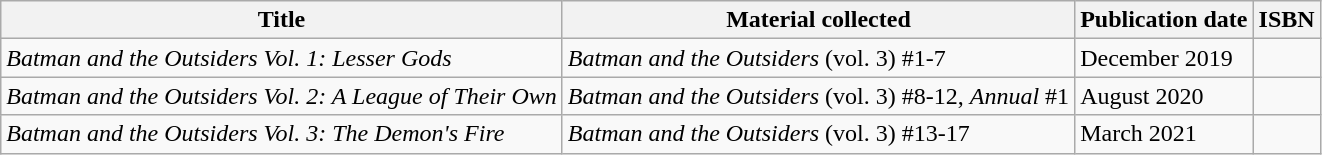<table class="wikitable">
<tr>
<th>Title</th>
<th>Material collected</th>
<th>Publication date</th>
<th>ISBN</th>
</tr>
<tr>
<td><em>Batman and the Outsiders Vol. 1: Lesser Gods</em></td>
<td><em>Batman and the Outsiders</em> (vol. 3) #1-7</td>
<td>December 2019</td>
<td></td>
</tr>
<tr>
<td><em>Batman and the Outsiders Vol. 2: A League of Their Own</em></td>
<td><em>Batman and the Outsiders</em> (vol. 3) #8-12, <em>Annual</em> #1</td>
<td>August 2020</td>
<td></td>
</tr>
<tr>
<td><em>Batman and the Outsiders Vol. 3: The Demon's Fire</em></td>
<td><em>Batman and the Outsiders</em> (vol. 3) #13-17</td>
<td>March 2021</td>
<td></td>
</tr>
</table>
